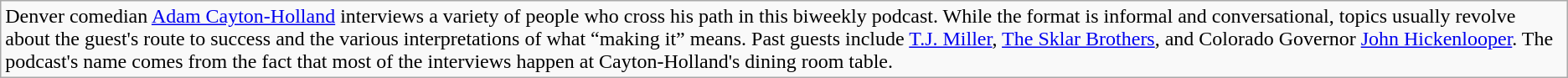<table class="wikitable" border="0">
<tr>
<td>Denver comedian <a href='#'>Adam Cayton-Holland</a> interviews a variety of people who cross his path in this biweekly podcast. While the format is informal and conversational, topics usually revolve about the guest's route to success and the various interpretations of what “making it” means. Past guests include <a href='#'>T.J. Miller</a>, <a href='#'>The Sklar Brothers</a>, and Colorado Governor <a href='#'>John Hickenlooper</a>. The podcast's name comes from the fact that most of the interviews happen at Cayton-Holland's dining room table.</td>
</tr>
</table>
